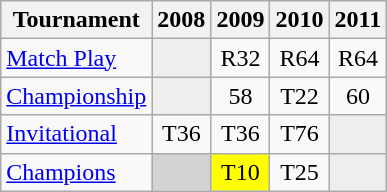<table class="wikitable" style="text-align:center;">
<tr>
<th>Tournament</th>
<th>2008</th>
<th>2009</th>
<th>2010</th>
<th>2011</th>
</tr>
<tr>
<td align="left"><a href='#'>Match Play</a></td>
<td style="background:#eeeeee;"></td>
<td>R32</td>
<td>R64</td>
<td>R64</td>
</tr>
<tr>
<td align="left"><a href='#'>Championship</a></td>
<td style="background:#eeeeee;"></td>
<td>58</td>
<td>T22</td>
<td>60</td>
</tr>
<tr>
<td align="left"><a href='#'>Invitational</a></td>
<td>T36</td>
<td>T36</td>
<td>T76</td>
<td style="background:#eeeeee;"></td>
</tr>
<tr>
<td align="left"><a href='#'>Champions</a></td>
<td style="background:#D3D3D3;"></td>
<td style="background:yellow;">T10</td>
<td>T25</td>
<td style="background:#eeeeee;"></td>
</tr>
</table>
